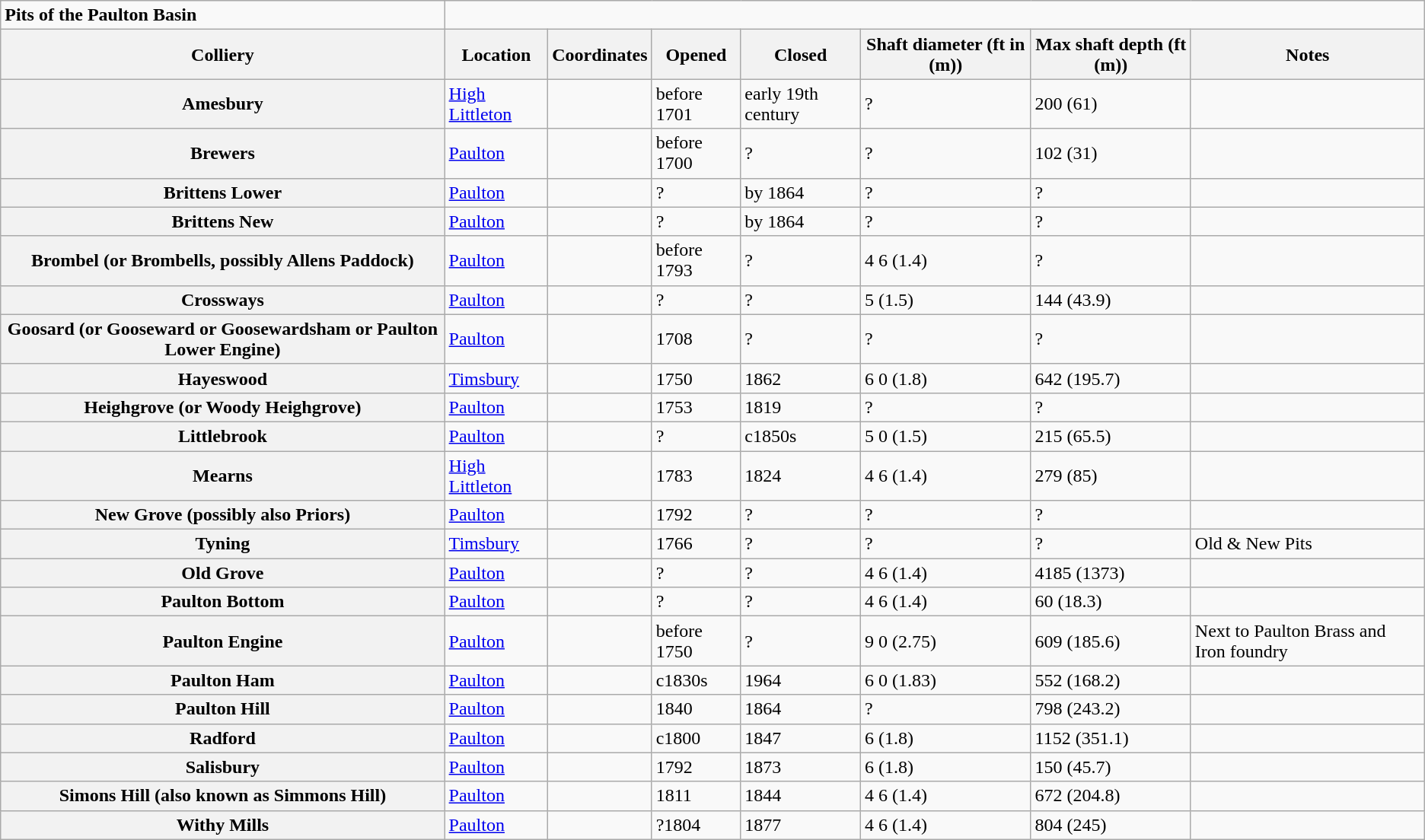<table class="wikitable collapsible collapsed">
<tr>
<td><strong>Pits of the Paulton Basin</strong></td>
</tr>
<tr>
<th scope="col">Colliery</th>
<th scope="col">Location</th>
<th scope="col">Coordinates</th>
<th scope="col">Opened</th>
<th scope="col">Closed</th>
<th scope="col">Shaft diameter (ft in (m))</th>
<th scope="col">Max shaft depth (ft (m))</th>
<th scope="col">Notes</th>
</tr>
<tr>
<th scope="row">Amesbury</th>
<td><a href='#'>High Littleton</a></td>
<td></td>
<td>before 1701</td>
<td>early 19th century</td>
<td>?</td>
<td>200 (61)</td>
<td></td>
</tr>
<tr>
<th scope="row">Brewers</th>
<td><a href='#'>Paulton</a></td>
<td></td>
<td>before 1700</td>
<td>?</td>
<td>?</td>
<td>102 (31)</td>
<td></td>
</tr>
<tr>
<th scope="row">Brittens Lower</th>
<td><a href='#'>Paulton</a></td>
<td></td>
<td>?</td>
<td>by 1864</td>
<td>?</td>
<td>?</td>
<td></td>
</tr>
<tr>
<th scope="row">Brittens New</th>
<td><a href='#'>Paulton</a></td>
<td></td>
<td>?</td>
<td>by 1864</td>
<td>?</td>
<td>?</td>
<td></td>
</tr>
<tr>
<th scope="row">Brombel (or Brombells, possibly Allens Paddock)</th>
<td><a href='#'>Paulton</a></td>
<td></td>
<td>before 1793</td>
<td>?</td>
<td>4 6 (1.4)</td>
<td>?</td>
<td></td>
</tr>
<tr>
<th scope="row">Crossways</th>
<td><a href='#'>Paulton</a></td>
<td></td>
<td>?</td>
<td>?</td>
<td>5 (1.5)</td>
<td>144 (43.9)</td>
<td></td>
</tr>
<tr>
<th scope="row">Goosard (or Gooseward or Goosewardsham or Paulton Lower Engine)</th>
<td><a href='#'>Paulton</a></td>
<td></td>
<td>1708</td>
<td>?</td>
<td>?</td>
<td>?</td>
<td></td>
</tr>
<tr>
<th scope="row">Hayeswood</th>
<td><a href='#'>Timsbury</a></td>
<td></td>
<td>1750</td>
<td>1862</td>
<td>6 0 (1.8)</td>
<td>642 (195.7)</td>
<td></td>
</tr>
<tr>
<th scope="row">Heighgrove (or Woody Heighgrove)</th>
<td><a href='#'>Paulton</a></td>
<td></td>
<td>1753</td>
<td>1819</td>
<td>?</td>
<td>?</td>
<td></td>
</tr>
<tr>
<th scope="row">Littlebrook</th>
<td><a href='#'>Paulton</a></td>
<td></td>
<td>?</td>
<td>c1850s</td>
<td>5 0 (1.5)</td>
<td>215 (65.5)</td>
<td></td>
</tr>
<tr>
<th scope="row">Mearns</th>
<td><a href='#'>High Littleton</a></td>
<td></td>
<td>1783</td>
<td>1824</td>
<td>4 6 (1.4)</td>
<td>279 (85)</td>
<td></td>
</tr>
<tr>
<th scope="row">New Grove (possibly also Priors)</th>
<td><a href='#'>Paulton</a></td>
<td></td>
<td>1792</td>
<td>?</td>
<td>?</td>
<td>?</td>
<td></td>
</tr>
<tr>
<th scope="row">Tyning</th>
<td><a href='#'>Timsbury</a></td>
<td></td>
<td>1766</td>
<td>?</td>
<td>?</td>
<td>?</td>
<td>Old & New Pits</td>
</tr>
<tr>
<th scope="row">Old Grove</th>
<td><a href='#'>Paulton</a></td>
<td></td>
<td>?</td>
<td>?</td>
<td>4 6 (1.4)</td>
<td>4185 (1373)</td>
<td></td>
</tr>
<tr>
<th scope="row">Paulton Bottom</th>
<td><a href='#'>Paulton</a></td>
<td></td>
<td>?</td>
<td>?</td>
<td>4 6 (1.4)</td>
<td>60 (18.3)</td>
<td></td>
</tr>
<tr>
<th scope="row">Paulton Engine</th>
<td><a href='#'>Paulton</a></td>
<td></td>
<td>before 1750</td>
<td>?</td>
<td>9 0 (2.75)</td>
<td>609 (185.6)</td>
<td>Next to Paulton Brass and Iron foundry</td>
</tr>
<tr>
<th scope="row">Paulton Ham</th>
<td><a href='#'>Paulton</a></td>
<td></td>
<td>c1830s</td>
<td>1964</td>
<td>6 0 (1.83)</td>
<td>552 (168.2)</td>
<td></td>
</tr>
<tr>
<th scope="row">Paulton Hill</th>
<td><a href='#'>Paulton</a></td>
<td></td>
<td>1840</td>
<td>1864</td>
<td>?</td>
<td>798 (243.2)</td>
<td></td>
</tr>
<tr>
<th scope="row">Radford</th>
<td><a href='#'>Paulton</a></td>
<td></td>
<td>c1800</td>
<td>1847</td>
<td>6 (1.8)</td>
<td>1152 (351.1)</td>
<td></td>
</tr>
<tr>
<th scope="row">Salisbury</th>
<td><a href='#'>Paulton</a></td>
<td></td>
<td>1792</td>
<td>1873</td>
<td>6 (1.8)</td>
<td>150 (45.7)</td>
<td></td>
</tr>
<tr>
<th scope="row">Simons Hill (also known as Simmons Hill)</th>
<td><a href='#'>Paulton</a></td>
<td></td>
<td>1811</td>
<td>1844</td>
<td>4 6 (1.4)</td>
<td>672 (204.8)</td>
<td></td>
</tr>
<tr>
<th scope="row">Withy Mills</th>
<td><a href='#'>Paulton</a></td>
<td></td>
<td>?1804</td>
<td>1877</td>
<td>4 6 (1.4)</td>
<td>804 (245)</td>
<td></td>
</tr>
</table>
